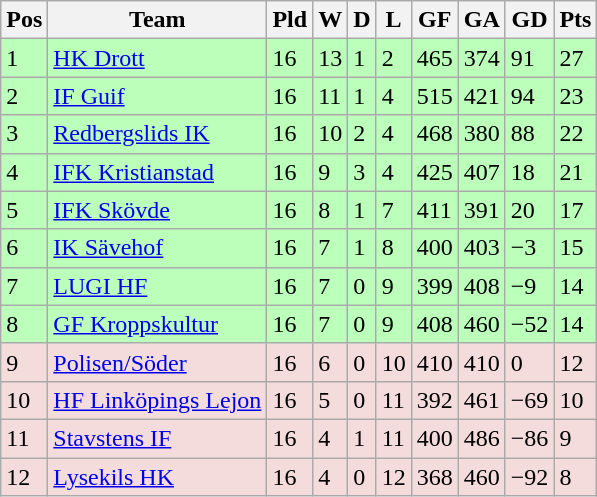<table class="wikitable">
<tr>
<th><span>Pos</span></th>
<th>Team</th>
<th><span>Pld</span></th>
<th><span>W</span></th>
<th><span>D</span></th>
<th><span>L</span></th>
<th><span>GF</span></th>
<th><span>GA</span></th>
<th><span>GD</span></th>
<th><span>Pts</span></th>
</tr>
<tr style="background:#bbffbb">
<td>1</td>
<td><a href='#'>HK Drott</a></td>
<td>16</td>
<td>13</td>
<td>1</td>
<td>2</td>
<td>465</td>
<td>374</td>
<td>91</td>
<td>27</td>
</tr>
<tr style="background:#bbffbb">
<td>2</td>
<td><a href='#'>IF Guif</a></td>
<td>16</td>
<td>11</td>
<td>1</td>
<td>4</td>
<td>515</td>
<td>421</td>
<td>94</td>
<td>23</td>
</tr>
<tr style="background:#bbffbb">
<td>3</td>
<td><a href='#'>Redbergslids IK</a></td>
<td>16</td>
<td>10</td>
<td>2</td>
<td>4</td>
<td>468</td>
<td>380</td>
<td>88</td>
<td>22</td>
</tr>
<tr style="background:#bbffbb">
<td>4</td>
<td><a href='#'>IFK Kristianstad</a></td>
<td>16</td>
<td>9</td>
<td>3</td>
<td>4</td>
<td>425</td>
<td>407</td>
<td>18</td>
<td>21</td>
</tr>
<tr style="background:#bbffbb">
<td>5</td>
<td><a href='#'>IFK Skövde</a></td>
<td>16</td>
<td>8</td>
<td>1</td>
<td>7</td>
<td>411</td>
<td>391</td>
<td>20</td>
<td>17</td>
</tr>
<tr style="background:#bbffbb">
<td>6</td>
<td><a href='#'>IK Sävehof</a></td>
<td>16</td>
<td>7</td>
<td>1</td>
<td>8</td>
<td>400</td>
<td>403</td>
<td>−3</td>
<td>15</td>
</tr>
<tr style="background:#bbffbb">
<td>7</td>
<td><a href='#'>LUGI HF</a></td>
<td>16</td>
<td>7</td>
<td>0</td>
<td>9</td>
<td>399</td>
<td>408</td>
<td>−9</td>
<td>14</td>
</tr>
<tr style="background:#bbffbb">
<td>8</td>
<td><a href='#'>GF Kroppskultur</a></td>
<td>16</td>
<td>7</td>
<td>0</td>
<td>9</td>
<td>408</td>
<td>460</td>
<td>−52</td>
<td>14</td>
</tr>
<tr style="background:#f4dcdc">
<td>9</td>
<td><a href='#'>Polisen/Söder</a></td>
<td>16</td>
<td>6</td>
<td>0</td>
<td>10</td>
<td>410</td>
<td>410</td>
<td>0</td>
<td>12</td>
</tr>
<tr style="background:#f4dcdc">
<td>10</td>
<td><a href='#'>HF Linköpings Lejon</a></td>
<td>16</td>
<td>5</td>
<td>0</td>
<td>11</td>
<td>392</td>
<td>461</td>
<td>−69</td>
<td>10</td>
</tr>
<tr style="background:#f4dcdc">
<td>11</td>
<td><a href='#'>Stavstens IF</a></td>
<td>16</td>
<td>4</td>
<td>1</td>
<td>11</td>
<td>400</td>
<td>486</td>
<td>−86</td>
<td>9</td>
</tr>
<tr style="background:#f4dcdc">
<td>12</td>
<td><a href='#'>Lysekils HK</a></td>
<td>16</td>
<td>4</td>
<td>0</td>
<td>12</td>
<td>368</td>
<td>460</td>
<td>−92</td>
<td>8</td>
</tr>
</table>
